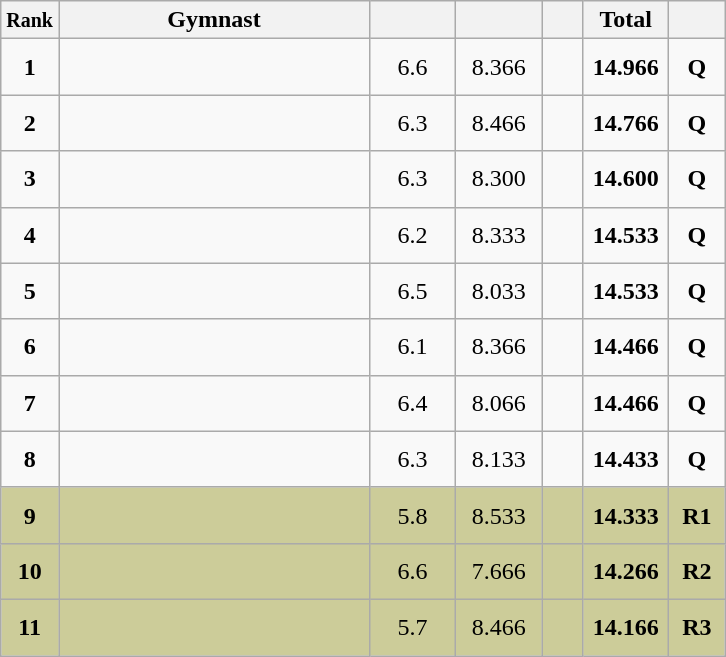<table style="text-align:center;" class="wikitable sortable">
<tr>
<th scope="col" style="width:15px;"><small>Rank</small></th>
<th scope="col" style="width:200px;">Gymnast</th>
<th scope="col" style="width:50px;"><small></small></th>
<th scope="col" style="width:50px;"><small></small></th>
<th scope="col" style="width:20px;"><small></small></th>
<th scope="col" style="width:50px;">Total</th>
<th scope="col" style="width:30px;"><small></small></th>
</tr>
<tr>
<td scope="row" style="text-align:center"><strong>1</strong></td>
<td style="height:30px; text-align:left;"></td>
<td>6.6</td>
<td>8.366</td>
<td></td>
<td><strong>14.966</strong></td>
<td><strong>Q</strong></td>
</tr>
<tr>
<td scope="row" style="text-align:center"><strong>2</strong></td>
<td style="height:30px; text-align:left;"></td>
<td>6.3</td>
<td>8.466</td>
<td></td>
<td><strong>14.766</strong></td>
<td><strong>Q</strong></td>
</tr>
<tr>
<td scope="row" style="text-align:center"><strong>3</strong></td>
<td style="height:30px; text-align:left;"></td>
<td>6.3</td>
<td>8.300</td>
<td></td>
<td><strong>14.600</strong></td>
<td><strong>Q</strong></td>
</tr>
<tr>
<td scope="row" style="text-align:center"><strong>4</strong></td>
<td style="height:30px; text-align:left;"></td>
<td>6.2</td>
<td>8.333</td>
<td></td>
<td><strong>14.533</strong></td>
<td><strong>Q</strong></td>
</tr>
<tr>
<td scope="row" style="text-align:center"><strong>5</strong></td>
<td style="height:30px; text-align:left;"></td>
<td>6.5</td>
<td>8.033</td>
<td></td>
<td><strong>14.533</strong></td>
<td><strong>Q</strong></td>
</tr>
<tr>
<td scope="row" style="text-align:center"><strong>6</strong></td>
<td style="height:30px; text-align:left;"></td>
<td>6.1</td>
<td>8.366</td>
<td></td>
<td><strong>14.466</strong></td>
<td><strong>Q</strong></td>
</tr>
<tr>
<td scope="row" style="text-align:center"><strong>7</strong></td>
<td style="height:30px; text-align:left;"></td>
<td>6.4</td>
<td>8.066</td>
<td></td>
<td><strong>14.466</strong></td>
<td><strong>Q</strong></td>
</tr>
<tr>
<td scope="row" style="text-align:center"><strong>8</strong></td>
<td style="height:30px; text-align:left;"></td>
<td>6.3</td>
<td>8.133</td>
<td></td>
<td><strong>14.433</strong></td>
<td><strong>Q</strong></td>
</tr>
<tr style="background:#cccc99;">
<td scope="row" style="text-align:center"><strong>9</strong></td>
<td style="height:30px; text-align:left;"></td>
<td>5.8</td>
<td>8.533</td>
<td></td>
<td><strong>14.333</strong></td>
<td><strong>R1</strong></td>
</tr>
<tr style="background:#cccc99;">
<td scope="row" style="text-align:center"><strong>10</strong></td>
<td style="height:30px; text-align:left;"></td>
<td>6.6</td>
<td>7.666</td>
<td></td>
<td><strong>14.266</strong></td>
<td><strong>R2</strong></td>
</tr>
<tr style="background:#cccc99;">
<td scope="row" style="text-align:center"><strong>11</strong></td>
<td style="height:30px; text-align:left;"></td>
<td>5.7</td>
<td>8.466</td>
<td></td>
<td><strong>14.166</strong></td>
<td><strong>R3</strong></td>
</tr>
</table>
